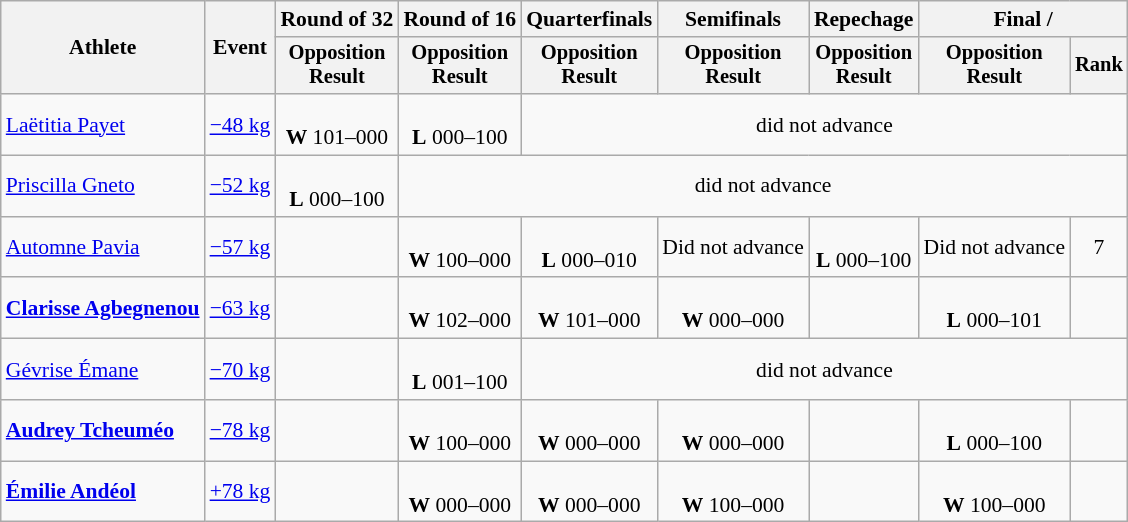<table class="wikitable" style="font-size:90%">
<tr>
<th rowspan="2">Athlete</th>
<th rowspan="2">Event</th>
<th>Round of 32</th>
<th>Round of 16</th>
<th>Quarterfinals</th>
<th>Semifinals</th>
<th>Repechage</th>
<th colspan=2>Final / </th>
</tr>
<tr style="font-size:95%">
<th>Opposition<br>Result</th>
<th>Opposition<br>Result</th>
<th>Opposition<br>Result</th>
<th>Opposition<br>Result</th>
<th>Opposition<br>Result</th>
<th>Opposition<br>Result</th>
<th>Rank</th>
</tr>
<tr align=center>
<td align=left><a href='#'>Laëtitia Payet</a></td>
<td align=left><a href='#'>−48 kg</a></td>
<td><br><strong>W</strong> 101–000</td>
<td><br><strong>L</strong> 000–100</td>
<td colspan=5>did not advance</td>
</tr>
<tr align=center>
<td align=left><a href='#'>Priscilla Gneto</a></td>
<td align=left><a href='#'>−52 kg</a></td>
<td><br><strong>L</strong> 000–100</td>
<td colspan=6>did not advance</td>
</tr>
<tr align=center>
<td align=left><a href='#'>Automne Pavia</a></td>
<td align=left><a href='#'>−57 kg</a></td>
<td></td>
<td><br><strong>W</strong> 100–000</td>
<td><br><strong>L</strong> 000–010</td>
<td>Did not advance</td>
<td><br><strong>L</strong> 000–100</td>
<td>Did not advance</td>
<td>7</td>
</tr>
<tr align=center>
<td align=left><strong><a href='#'>Clarisse Agbegnenou</a></strong></td>
<td align=left><a href='#'>−63 kg</a></td>
<td></td>
<td><br><strong>W</strong> 102–000</td>
<td><br><strong>W</strong> 101–000</td>
<td><br><strong>W</strong> 000–000 </td>
<td></td>
<td><br><strong>L</strong> 000–101</td>
<td></td>
</tr>
<tr align=center>
<td align=left><a href='#'>Gévrise Émane</a></td>
<td align=left><a href='#'>−70 kg</a></td>
<td></td>
<td><br><strong>L</strong> 001–100</td>
<td colspan="5">did not advance</td>
</tr>
<tr align=center>
<td align=left><strong><a href='#'>Audrey Tcheuméo</a></strong></td>
<td align=left><a href='#'>−78 kg</a></td>
<td></td>
<td><br><strong>W</strong> 100–000</td>
<td><br><strong>W</strong> 000–000 </td>
<td><br><strong>W</strong> 000–000 </td>
<td></td>
<td><br><strong>L</strong> 000–100</td>
<td></td>
</tr>
<tr align=center>
<td align=left><strong><a href='#'>Émilie Andéol</a></strong></td>
<td align=left><a href='#'>+78 kg</a></td>
<td></td>
<td><br><strong>W</strong> 000–000 </td>
<td><br><strong>W</strong> 000–000 </td>
<td><br><strong>W</strong> 100–000</td>
<td></td>
<td><br><strong>W</strong> 100–000</td>
<td></td>
</tr>
</table>
